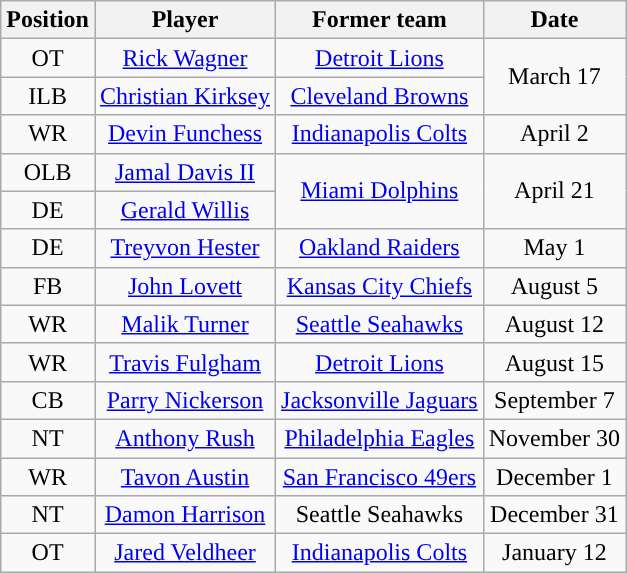<table class="wikitable" style="text-align:center">
<tr>
<th>Position</th>
<th>Player</th>
<th>Former team</th>
<th>Date</th>
</tr>
<tr>
<td>OT</td>
<td><a href='#'>Rick Wagner</a></td>
<td><a href='#'>Detroit Lions</a></td>
<td rowspan=2>March 17</td>
</tr>
<tr>
<td>ILB</td>
<td><a href='#'>Christian Kirksey</a></td>
<td><a href='#'>Cleveland Browns</a></td>
</tr>
<tr>
<td>WR</td>
<td><a href='#'>Devin Funchess</a></td>
<td><a href='#'>Indianapolis Colts</a></td>
<td>April 2</td>
</tr>
<tr>
<td>OLB</td>
<td><a href='#'>Jamal Davis II</a></td>
<td rowspan=2><a href='#'>Miami Dolphins</a></td>
<td rowspan=2>April 21</td>
</tr>
<tr>
<td>DE</td>
<td><a href='#'>Gerald Willis</a></td>
</tr>
<tr>
<td>DE</td>
<td><a href='#'>Treyvon Hester</a></td>
<td><a href='#'>Oakland Raiders</a></td>
<td>May 1</td>
</tr>
<tr>
<td>FB</td>
<td><a href='#'>John Lovett</a></td>
<td><a href='#'>Kansas City Chiefs</a></td>
<td>August 5</td>
</tr>
<tr>
<td>WR</td>
<td><a href='#'>Malik Turner</a></td>
<td><a href='#'>Seattle Seahawks</a></td>
<td>August 12</td>
</tr>
<tr>
<td>WR</td>
<td><a href='#'>Travis Fulgham</a></td>
<td><a href='#'>Detroit Lions</a></td>
<td>August 15</td>
</tr>
<tr>
<td>CB</td>
<td><a href='#'>Parry Nickerson</a></td>
<td><a href='#'>Jacksonville Jaguars</a></td>
<td>September 7</td>
</tr>
<tr>
<td>NT</td>
<td><a href='#'>Anthony Rush</a></td>
<td><a href='#'>Philadelphia Eagles</a></td>
<td>November 30</td>
</tr>
<tr>
<td>WR</td>
<td><a href='#'>Tavon Austin</a></td>
<td><a href='#'>San Francisco 49ers</a></td>
<td>December 1</td>
</tr>
<tr>
<td>NT</td>
<td><a href='#'>Damon Harrison</a></td>
<td>Seattle Seahawks</td>
<td>December 31</td>
</tr>
<tr>
<td>OT</td>
<td><a href='#'>Jared Veldheer</a></td>
<td><a href='#'>Indianapolis Colts</a></td>
<td>January 12</td>
</tr>
</table>
